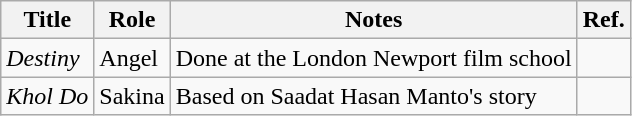<table class="wikitable sortable">
<tr>
<th>Title</th>
<th>Role</th>
<th>Notes</th>
<th class="unsortable">Ref.</th>
</tr>
<tr>
<td><em>Destiny</em></td>
<td>Angel</td>
<td>Done at the London Newport film school</td>
<td></td>
</tr>
<tr>
<td><em>Khol Do</em></td>
<td>Sakina</td>
<td>Based on Saadat Hasan Manto's story</td>
<td></td>
</tr>
</table>
